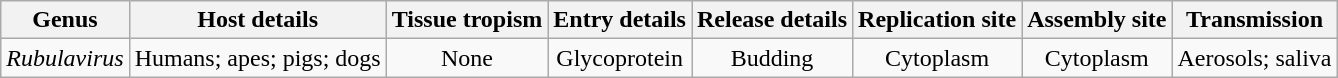<table class="wikitable sortable" style="text-align:center">
<tr>
<th>Genus</th>
<th>Host details</th>
<th>Tissue tropism</th>
<th>Entry details</th>
<th>Release details</th>
<th>Replication site</th>
<th>Assembly site</th>
<th>Transmission</th>
</tr>
<tr>
<td><em>Rubulavirus</em></td>
<td>Humans; apes; pigs; dogs</td>
<td>None</td>
<td>Glycoprotein</td>
<td>Budding</td>
<td>Cytoplasm</td>
<td>Cytoplasm</td>
<td>Aerosols; saliva</td>
</tr>
</table>
